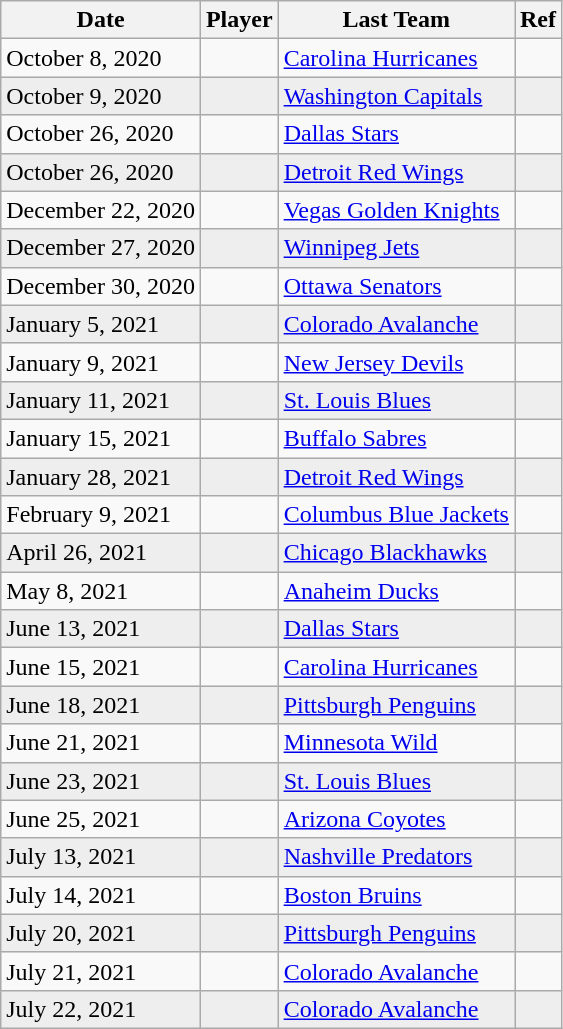<table class="wikitable sortable">
<tr>
<th>Date</th>
<th>Player</th>
<th>Last Team</th>
<th>Ref</th>
</tr>
<tr>
<td>October 8, 2020</td>
<td></td>
<td><a href='#'>Carolina Hurricanes</a></td>
<td></td>
</tr>
<tr bgcolor="eeeeee">
<td>October 9, 2020</td>
<td></td>
<td><a href='#'>Washington Capitals</a></td>
<td></td>
</tr>
<tr>
<td>October 26, 2020</td>
<td></td>
<td><a href='#'>Dallas Stars</a></td>
<td></td>
</tr>
<tr bgcolor="eeeeee">
<td>October 26, 2020</td>
<td></td>
<td><a href='#'>Detroit Red Wings</a></td>
<td></td>
</tr>
<tr>
<td>December 22, 2020</td>
<td></td>
<td><a href='#'>Vegas Golden Knights</a></td>
<td></td>
</tr>
<tr bgcolor="eeeeee">
<td>December 27, 2020</td>
<td></td>
<td><a href='#'>Winnipeg Jets</a></td>
<td></td>
</tr>
<tr>
<td>December 30, 2020</td>
<td></td>
<td><a href='#'>Ottawa Senators</a></td>
<td></td>
</tr>
<tr bgcolor="eeeeee">
<td>January 5, 2021</td>
<td></td>
<td><a href='#'>Colorado Avalanche</a></td>
<td></td>
</tr>
<tr>
<td>January 9, 2021</td>
<td></td>
<td><a href='#'>New Jersey Devils</a></td>
<td></td>
</tr>
<tr bgcolor="eeeeee">
<td>January 11, 2021</td>
<td></td>
<td><a href='#'>St. Louis Blues</a></td>
<td></td>
</tr>
<tr>
<td>January 15, 2021</td>
<td></td>
<td><a href='#'>Buffalo Sabres</a></td>
<td></td>
</tr>
<tr bgcolor="eeeeee">
<td>January 28, 2021</td>
<td></td>
<td><a href='#'>Detroit Red Wings</a></td>
<td></td>
</tr>
<tr>
<td>February 9, 2021</td>
<td></td>
<td><a href='#'>Columbus Blue Jackets</a></td>
<td></td>
</tr>
<tr bgcolor="eeeeee">
<td>April 26, 2021</td>
<td></td>
<td><a href='#'>Chicago Blackhawks</a></td>
<td></td>
</tr>
<tr>
<td>May 8, 2021</td>
<td></td>
<td><a href='#'>Anaheim Ducks</a></td>
<td></td>
</tr>
<tr bgcolor="eeeeee">
<td>June 13, 2021</td>
<td></td>
<td><a href='#'>Dallas Stars</a></td>
<td></td>
</tr>
<tr>
<td>June 15, 2021</td>
<td></td>
<td><a href='#'>Carolina Hurricanes</a></td>
<td></td>
</tr>
<tr bgcolor="eeeeee">
<td>June 18, 2021</td>
<td></td>
<td><a href='#'>Pittsburgh Penguins</a></td>
<td></td>
</tr>
<tr>
<td>June 21, 2021</td>
<td></td>
<td><a href='#'>Minnesota Wild</a></td>
<td></td>
</tr>
<tr bgcolor="eeeeee">
<td>June 23, 2021</td>
<td></td>
<td><a href='#'>St. Louis Blues</a></td>
<td></td>
</tr>
<tr>
<td>June 25, 2021</td>
<td></td>
<td><a href='#'>Arizona Coyotes</a></td>
<td></td>
</tr>
<tr bgcolor="eeeeee">
<td>July 13, 2021</td>
<td></td>
<td><a href='#'>Nashville Predators</a></td>
<td></td>
</tr>
<tr>
<td>July 14, 2021</td>
<td></td>
<td><a href='#'>Boston Bruins</a></td>
<td></td>
</tr>
<tr bgcolor="eeeeee">
<td>July 20, 2021</td>
<td></td>
<td><a href='#'>Pittsburgh Penguins</a></td>
<td></td>
</tr>
<tr>
<td>July 21, 2021</td>
<td></td>
<td><a href='#'>Colorado Avalanche</a></td>
<td></td>
</tr>
<tr bgcolor="eeeeee">
<td>July 22, 2021</td>
<td></td>
<td><a href='#'>Colorado Avalanche</a></td>
<td></td>
</tr>
</table>
